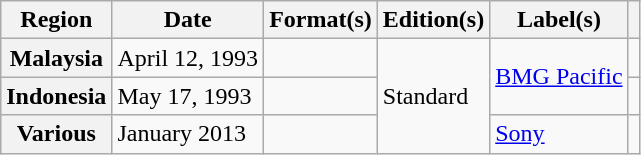<table class="wikitable plainrowheaders">
<tr>
<th scope="col">Region</th>
<th scope="col">Date</th>
<th scope="col">Format(s)</th>
<th scope="col">Edition(s)</th>
<th scope="col">Label(s)</th>
<th scope="col"></th>
</tr>
<tr>
<th scope="row">Malaysia</th>
<td>April 12, 1993</td>
<td></td>
<td rowspan="3">Standard</td>
<td rowspan="2"><a href='#'>BMG Pacific</a></td>
<td align="center"></td>
</tr>
<tr>
<th scope="row">Indonesia</th>
<td>May 17, 1993</td>
<td></td>
<td align="center"></td>
</tr>
<tr>
<th scope="row">Various</th>
<td>January 2013</td>
<td></td>
<td><a href='#'>Sony</a></td>
<td align="center"></td>
</tr>
</table>
